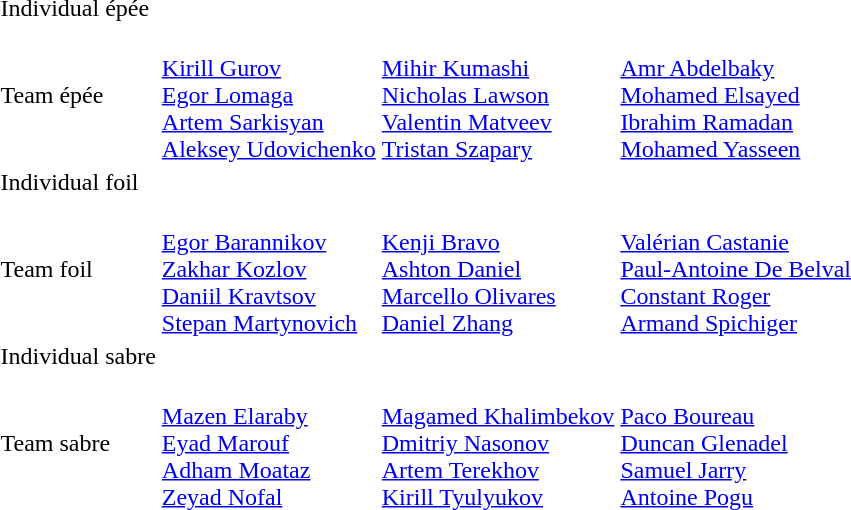<table>
<tr>
<td rowspan=2>Individual épée</td>
<td rowspan=2></td>
<td rowspan=2></td>
<td></td>
</tr>
<tr>
<td></td>
</tr>
<tr>
<td>Team épée</td>
<td><br><a href='#'>Kirill Gurov</a><br><a href='#'>Egor Lomaga</a><br><a href='#'>Artem Sarkisyan</a><br><a href='#'>Aleksey Udovichenko</a></td>
<td><br><a href='#'>Mihir Kumashi</a><br><a href='#'>Nicholas Lawson</a><br><a href='#'>Valentin Matveev</a><br><a href='#'>Tristan Szapary</a></td>
<td><br><a href='#'>Amr Abdelbaky</a><br><a href='#'>Mohamed Elsayed</a><br><a href='#'>Ibrahim Ramadan</a><br><a href='#'>Mohamed Yasseen</a></td>
</tr>
<tr>
<td rowspan=2>Individual foil</td>
<td rowspan=2></td>
<td rowspan=2></td>
<td></td>
</tr>
<tr>
<td></td>
</tr>
<tr>
<td>Team foil</td>
<td><br><a href='#'>Egor Barannikov</a><br><a href='#'>Zakhar Kozlov</a><br><a href='#'>Daniil Kravtsov</a><br><a href='#'>Stepan Martynovich</a></td>
<td><br><a href='#'>Kenji Bravo</a><br><a href='#'>Ashton Daniel</a><br><a href='#'>Marcello Olivares</a><br><a href='#'>Daniel Zhang</a></td>
<td><br><a href='#'>Valérian Castanie</a><br><a href='#'>Paul-Antoine De Belval</a><br><a href='#'>Constant Roger</a><br><a href='#'>Armand Spichiger</a></td>
</tr>
<tr>
<td rowspan=2>Individual sabre</td>
<td rowspan=2></td>
<td rowspan=2></td>
<td></td>
</tr>
<tr>
<td></td>
</tr>
<tr>
<td>Team sabre</td>
<td><br><a href='#'>Mazen Elaraby</a><br><a href='#'>Eyad Marouf</a><br><a href='#'>Adham Moataz</a><br><a href='#'>Zeyad Nofal</a></td>
<td><br><a href='#'>Magamed Khalimbekov</a><br><a href='#'>Dmitriy Nasonov</a><br><a href='#'>Artem Terekhov</a><br><a href='#'>Kirill Tyulyukov</a></td>
<td><br><a href='#'>Paco Boureau</a><br><a href='#'>Duncan Glenadel</a><br><a href='#'>Samuel Jarry</a><br><a href='#'>Antoine Pogu</a></td>
</tr>
</table>
